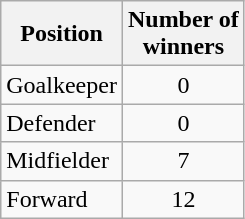<table class="sortable wikitable">
<tr>
<th>Position</th>
<th>Number of<br>winners</th>
</tr>
<tr>
<td>Goalkeeper</td>
<td align=center>0</td>
</tr>
<tr>
<td>Defender</td>
<td align=center>0</td>
</tr>
<tr>
<td>Midfielder</td>
<td align=center>7</td>
</tr>
<tr>
<td>Forward</td>
<td align=center>12</td>
</tr>
</table>
